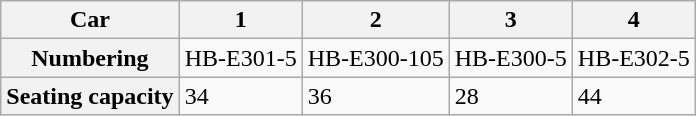<table class="wikitable">
<tr>
<th>Car</th>
<th>1</th>
<th>2</th>
<th>3</th>
<th>4</th>
</tr>
<tr>
<th>Numbering</th>
<td>HB-E301-5</td>
<td>HB-E300-105</td>
<td>HB-E300-5</td>
<td>HB-E302-5</td>
</tr>
<tr>
<th>Seating capacity</th>
<td>34</td>
<td>36</td>
<td>28</td>
<td>44<br></td>
</tr>
</table>
